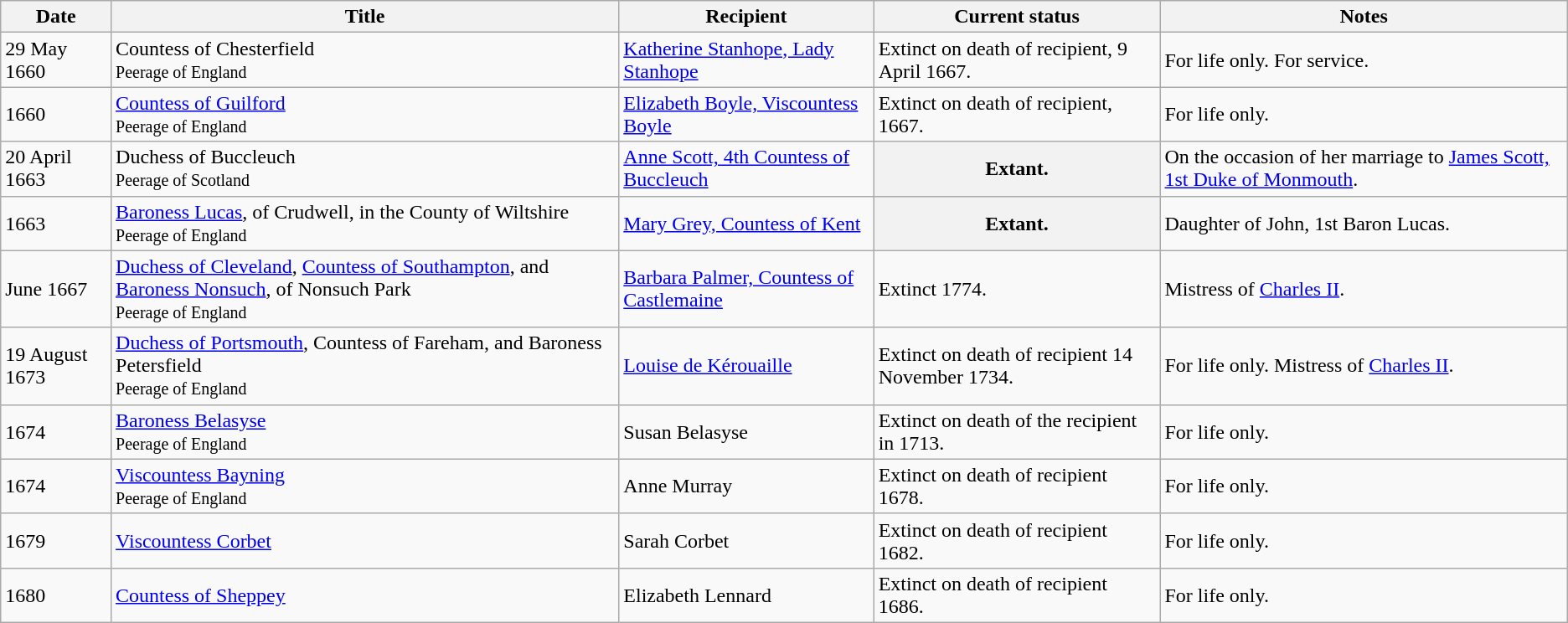<table class="wikitable">
<tr>
<th>Date</th>
<th>Title</th>
<th>Recipient</th>
<th>Current status</th>
<th>Notes</th>
</tr>
<tr>
<td>29 May 1660</td>
<td>Countess of Chesterfield<br><small>Peerage of England</small></td>
<td><a href='#'>Katherine Stanhope, Lady Stanhope</a></td>
<td>Extinct on death of recipient, 9 April 1667.</td>
<td>For life only. For service.</td>
</tr>
<tr>
<td>1660</td>
<td><a href='#'>Countess of Guilford</a><br><small>Peerage of England</small></td>
<td><a href='#'>Elizabeth Boyle, Viscountess Boyle</a></td>
<td>Extinct on death of recipient, 1667.</td>
<td>For life only.</td>
</tr>
<tr>
<td>20 April 1663</td>
<td>Duchess of Buccleuch<br><small>Peerage of Scotland</small></td>
<td><a href='#'>Anne Scott, 4th Countess of Buccleuch</a></td>
<th>Extant.</th>
<td>On the occasion of her marriage to <a href='#'>James Scott, 1st Duke of Monmouth</a>.</td>
</tr>
<tr>
<td>1663</td>
<td><a href='#'>Baroness Lucas</a>, of Crudwell, in the County of Wiltshire<br><small>Peerage of England</small></td>
<td><a href='#'>Mary Grey, Countess of Kent</a></td>
<th>Extant.</th>
<td>Daughter of John, 1st Baron Lucas.</td>
</tr>
<tr>
<td>June 1667</td>
<td><a href='#'>Duchess of Cleveland</a>, <a href='#'>Countess of Southampton</a>, and <a href='#'>Baroness Nonsuch</a>, of Nonsuch Park<br><small>Peerage of England</small></td>
<td><a href='#'>Barbara Palmer, Countess of Castlemaine</a></td>
<td>Extinct 1774.</td>
<td>Mistress of <a href='#'>Charles II</a>.</td>
</tr>
<tr>
<td>19 August 1673</td>
<td><a href='#'>Duchess of Portsmouth</a>, Countess of Fareham, and Baroness Petersfield<br><small>Peerage of England</small></td>
<td><a href='#'>Louise de Kérouaille</a></td>
<td>Extinct on death of recipient 14 November 1734.</td>
<td>For life only. Mistress of <a href='#'>Charles II</a>.</td>
</tr>
<tr>
<td>1674</td>
<td><a href='#'>Baroness Belasyse</a><br><small>Peerage of England</small></td>
<td>Susan Belasyse</td>
<td>Extinct on death of the recipient in 1713.</td>
<td>For life only.</td>
</tr>
<tr>
<td>1674</td>
<td><a href='#'>Viscountess Bayning</a><br><small>Peerage of England</small></td>
<td>Anne Murray</td>
<td>Extinct on death of recipient 1678.</td>
<td>For life only.</td>
</tr>
<tr>
<td>1679</td>
<td><a href='#'>Viscountess Corbet</a></td>
<td>Sarah Corbet</td>
<td>Extinct on death of recipient 1682.</td>
<td>For life only.</td>
</tr>
<tr>
<td>1680</td>
<td><a href='#'>Countess of Sheppey</a></td>
<td>Elizabeth Lennard</td>
<td>Extinct on death of recipient 1686.</td>
<td>For life only.</td>
</tr>
</table>
